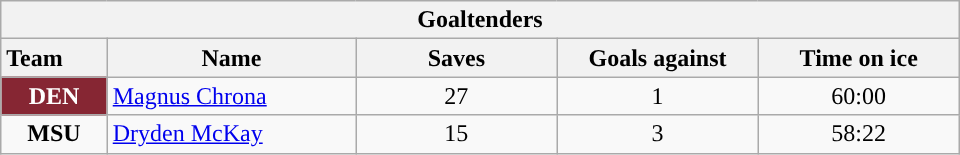<table class="wikitable" style="width:40em; text-align:right;">
<tr>
<th colspan=5>Goaltenders</th>
</tr>
<tr>
<th style="width:4em; text-align:left;">Team</th>
<th style="width:10em;">Name</th>
<th style="width:8em;">Saves</th>
<th style="width:8em;">Goals against</th>
<th style="width:8em;">Time on ice</th>
</tr>
<tr>
<td align=center style="color:white; background:#862633; "><strong>DEN</strong></td>
<td style="text-align:left;"><a href='#'>Magnus Chrona</a></td>
<td align=center>27</td>
<td align=center>1</td>
<td align=center>60:00</td>
</tr>
<tr>
<td align=center><strong>MSU</strong></td>
<td style="text-align:left;"><a href='#'>Dryden McKay</a></td>
<td align=center>15</td>
<td align=center>3</td>
<td align=center>58:22</td>
</tr>
</table>
